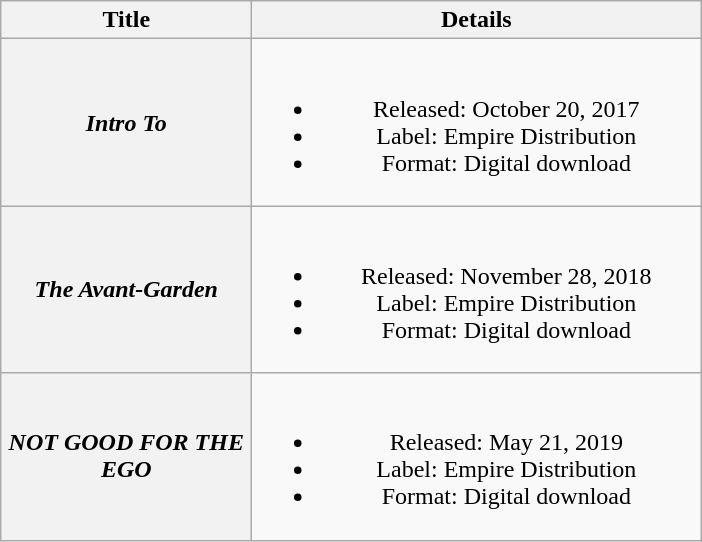<table class="wikitable plainrowheaders" style="text-align:center;">
<tr>
<th scope="col" style="width:10em;">Title</th>
<th scope="col" style="width:18.25em;">Details</th>
</tr>
<tr>
<th scope="row"><em>Intro To</em></th>
<td><br><ul><li>Released: October 20, 2017</li><li>Label: Empire Distribution</li><li>Format: Digital download</li></ul></td>
</tr>
<tr>
<th scope="row"><em>The Avant-Garden</em></th>
<td><br><ul><li>Released: November 28, 2018</li><li>Label: Empire Distribution</li><li>Format: Digital download</li></ul></td>
</tr>
<tr>
<th scope="row"><em>NOT GOOD FOR THE EGO</em></th>
<td><br><ul><li>Released: May 21, 2019</li><li>Label: Empire Distribution</li><li>Format: Digital download</li></ul></td>
</tr>
</table>
